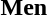<table>
<tr>
<th scope="row">Men</th>
<td></td>
<td></td>
<td></td>
</tr>
</table>
